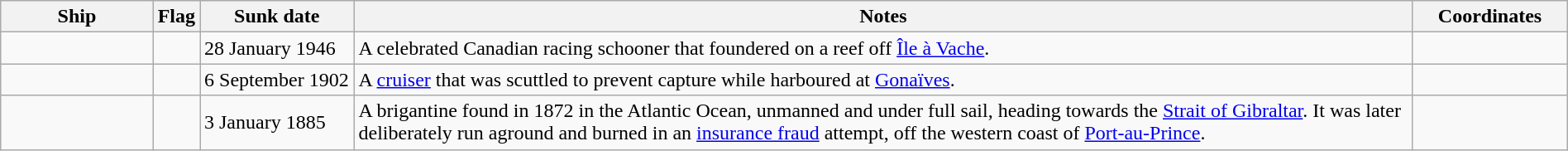<table class="wikitable" style="width:100%" |>
<tr>
<th style="width:10%">Ship</th>
<th>Flag</th>
<th style="width:10%">Sunk date</th>
<th style="width:70%">Notes</th>
<th style="width:10%">Coordinates</th>
</tr>
<tr>
<td></td>
<td></td>
<td>28 January 1946</td>
<td>A celebrated Canadian racing schooner that foundered on a reef off <a href='#'>Île à Vache</a>.</td>
<td></td>
</tr>
<tr>
<td></td>
<td></td>
<td>6 September 1902</td>
<td>A <a href='#'>cruiser</a> that was scuttled to prevent capture while harboured at <a href='#'>Gonaïves</a>.</td>
<td></td>
</tr>
<tr>
<td></td>
<td></td>
<td>3 January 1885</td>
<td>A brigantine found in 1872 in the Atlantic Ocean, unmanned and under full sail, heading towards the <a href='#'>Strait of Gibraltar</a>. It was later deliberately run aground and burned in an <a href='#'>insurance fraud</a> attempt, off the western coast of <a href='#'>Port-au-Prince</a>.</td>
<td></td>
</tr>
</table>
